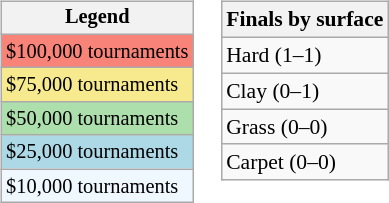<table>
<tr valign=top>
<td><br><table class=wikitable style="font-size:85%">
<tr>
<th>Legend</th>
</tr>
<tr style="background:#f88379;">
<td>$100,000 tournaments</td>
</tr>
<tr style="background:#f7e98e;">
<td>$75,000 tournaments</td>
</tr>
<tr style="background:#addfad;">
<td>$50,000 tournaments</td>
</tr>
<tr style="background:lightblue;">
<td>$25,000 tournaments</td>
</tr>
<tr style="background:#f0f8ff;">
<td>$10,000 tournaments</td>
</tr>
</table>
</td>
<td><br><table class=wikitable style="font-size:90%">
<tr>
<th>Finals by surface</th>
</tr>
<tr>
<td>Hard (1–1)</td>
</tr>
<tr>
<td>Clay (0–1)</td>
</tr>
<tr>
<td>Grass (0–0)</td>
</tr>
<tr>
<td>Carpet (0–0)</td>
</tr>
</table>
</td>
</tr>
</table>
